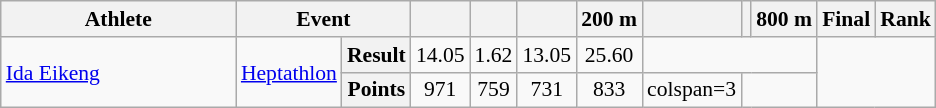<table class="wikitable" style="font-size:90%; text-align:center">
<tr>
<th width="150">Athlete</th>
<th width="50" colspan=2>Event</th>
<th></th>
<th></th>
<th></th>
<th>200 m</th>
<th></th>
<th></th>
<th>800 m</th>
<th>Final</th>
<th>Rank</th>
</tr>
<tr>
<td align="left" rowspan="2"><a href='#'>Ida Eikeng</a></td>
<td align="left" rowspan="2"><a href='#'>Heptathlon</a></td>
<th>Result</th>
<td>14.05</td>
<td>1.62</td>
<td>13.05</td>
<td>25.60</td>
<td colspan=3></td>
<td rowspan="2" colspan=2></td>
</tr>
<tr>
<th>Points</th>
<td>971</td>
<td>759</td>
<td>731</td>
<td>833</td>
<td>colspan=3 </td>
</tr>
</table>
